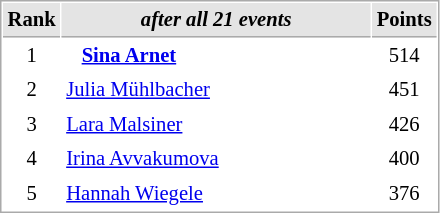<table cellspacing="1" cellpadding="3" style="border:1px solid #aaa; font-size:86%;">
<tr style="background:#e4e4e4;">
<th style="border-bottom:1px solid #AAAAAA" width=10>Rank</th>
<th style="border-bottom:1px solid #AAAAAA" width=200><em>after all 21 events</em></th>
<th style="border-bottom:1px solid #AAAAAA" width=20>Points</th>
</tr>
<tr>
<td align=center>1</td>
<td>   <strong><a href='#'>Sina Arnet</a></strong></td>
<td align=center>514</td>
</tr>
<tr>
<td align=center>2</td>
<td> <a href='#'>Julia Mühlbacher</a></td>
<td align=center>451</td>
</tr>
<tr>
<td align=center>3</td>
<td> <a href='#'>Lara Malsiner</a></td>
<td align=center>426</td>
</tr>
<tr>
<td align=center>4</td>
<td> <a href='#'>Irina Avvakumova</a></td>
<td align=center>400</td>
</tr>
<tr>
<td align=center>5</td>
<td> <a href='#'>Hannah Wiegele</a></td>
<td align=center>376</td>
</tr>
</table>
